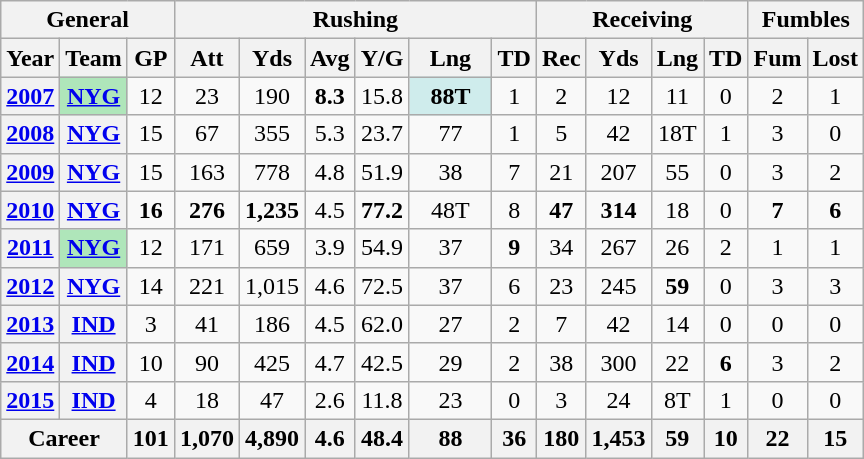<table class="wikitable">
<tr>
<th colspan="3">General</th>
<th colspan="6" style="text-align:center;">Rushing</th>
<th colspan="4" style="text-align:center;">Receiving</th>
<th colspan="2" style="text-align:center;">Fumbles</th>
</tr>
<tr>
<th>Year</th>
<th>Team</th>
<th>GP</th>
<th>Att</th>
<th>Yds</th>
<th>Avg</th>
<th>Y/G</th>
<th>Lng</th>
<th>TD</th>
<th>Rec</th>
<th>Yds</th>
<th>Lng</th>
<th>TD</th>
<th>Fum</th>
<th>Lost</th>
</tr>
<tr style="text-align:center;">
<th><a href='#'>2007</a></th>
<th style="background:#afe6ba;"><a href='#'>NYG</a></th>
<td>12</td>
<td>23</td>
<td>190</td>
<td><strong>8.3</strong></td>
<td>15.8</td>
<td style="background:#cfecec; width:3em;"><strong>88T</strong></td>
<td>1</td>
<td>2</td>
<td>12</td>
<td>11</td>
<td>0</td>
<td>2</td>
<td>1</td>
</tr>
<tr style="text-align:center;">
<th><a href='#'>2008</a></th>
<th><a href='#'>NYG</a></th>
<td>15</td>
<td>67</td>
<td>355</td>
<td>5.3</td>
<td>23.7</td>
<td>77</td>
<td>1</td>
<td>5</td>
<td>42</td>
<td>18T</td>
<td>1</td>
<td>3</td>
<td>0</td>
</tr>
<tr style="text-align:center;">
<th><a href='#'>2009</a></th>
<th><a href='#'>NYG</a></th>
<td>15</td>
<td>163</td>
<td>778</td>
<td>4.8</td>
<td>51.9</td>
<td>38</td>
<td>7</td>
<td>21</td>
<td>207</td>
<td>55</td>
<td>0</td>
<td>3</td>
<td>2</td>
</tr>
<tr style="text-align:center;">
<th><a href='#'>2010</a></th>
<th><a href='#'>NYG</a></th>
<td><strong>16</strong></td>
<td><strong>276</strong></td>
<td><strong>1,235</strong></td>
<td>4.5</td>
<td><strong>77.2</strong></td>
<td>48T</td>
<td>8</td>
<td><strong>47</strong></td>
<td><strong>314</strong></td>
<td>18</td>
<td>0</td>
<td><strong>7</strong></td>
<td><strong>6</strong></td>
</tr>
<tr style="text-align:center;">
<th><a href='#'>2011</a></th>
<th style="background:#afe6ba;"><a href='#'>NYG</a></th>
<td>12</td>
<td>171</td>
<td>659</td>
<td>3.9</td>
<td>54.9</td>
<td>37</td>
<td><strong>9</strong></td>
<td>34</td>
<td>267</td>
<td>26</td>
<td>2</td>
<td>1</td>
<td>1</td>
</tr>
<tr style="text-align:center;">
<th><a href='#'>2012</a></th>
<th><a href='#'>NYG</a></th>
<td>14</td>
<td>221</td>
<td>1,015</td>
<td>4.6</td>
<td>72.5</td>
<td>37</td>
<td>6</td>
<td>23</td>
<td>245</td>
<td><strong>59</strong></td>
<td>0</td>
<td>3</td>
<td>3</td>
</tr>
<tr style="text-align:center;">
<th><a href='#'>2013</a></th>
<th><a href='#'>IND</a></th>
<td>3</td>
<td>41</td>
<td>186</td>
<td>4.5</td>
<td>62.0</td>
<td>27</td>
<td>2</td>
<td>7</td>
<td>42</td>
<td>14</td>
<td>0</td>
<td>0</td>
<td>0</td>
</tr>
<tr style="text-align:center;">
<th><a href='#'>2014</a></th>
<th><a href='#'>IND</a></th>
<td>10</td>
<td>90</td>
<td>425</td>
<td>4.7</td>
<td>42.5</td>
<td>29</td>
<td>2</td>
<td>38</td>
<td>300</td>
<td>22</td>
<td><strong>6</strong></td>
<td>3</td>
<td>2</td>
</tr>
<tr style="text-align:center;">
<th><a href='#'>2015</a></th>
<th><a href='#'>IND</a></th>
<td>4</td>
<td>18</td>
<td>47</td>
<td>2.6</td>
<td>11.8</td>
<td>23</td>
<td>0</td>
<td>3</td>
<td>24</td>
<td>8T</td>
<td>1</td>
<td>0</td>
<td>0</td>
</tr>
<tr>
<th colspan="2">Career </th>
<th>101</th>
<th>1,070</th>
<th>4,890</th>
<th>4.6</th>
<th>48.4</th>
<th>88</th>
<th>36</th>
<th>180</th>
<th>1,453</th>
<th>59</th>
<th>10</th>
<th>22</th>
<th>15</th>
</tr>
</table>
